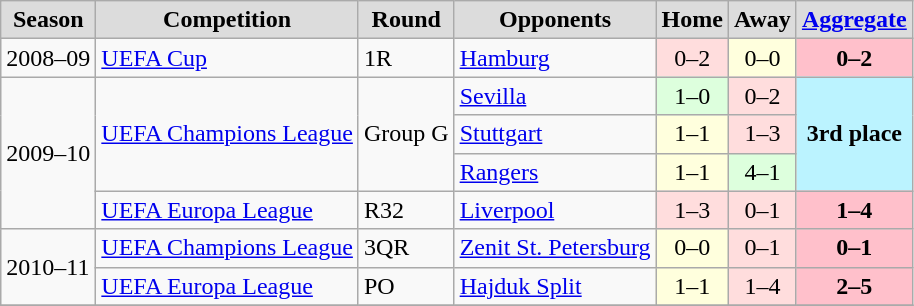<table class="wikitable">
<tr>
<th style="background:#DCDCDC">Season</th>
<th style="background:#DCDCDC">Competition</th>
<th style="background:#DCDCDC">Round</th>
<th style="background:#DCDCDC">Opponents</th>
<th style="background:#DCDCDC">Home</th>
<th style="background:#DCDCDC">Away</th>
<th style="background:#DCDCDC"><a href='#'>Aggregate</a></th>
</tr>
<tr>
<td align=left>2008–09</td>
<td align=left><a href='#'>UEFA Cup</a></td>
<td align=left>1R</td>
<td align=left> <a href='#'>Hamburg</a></td>
<td bgcolor="#ffdddd" style="text-align:center;">0–2</td>
<td bgcolor="#ffffdd" style="text-align:center;">0–0</td>
<td bgcolor=pink style="text-align:center;"><strong>0–2</strong></td>
</tr>
<tr>
<td rowspan=4 align=left>2009–10</td>
<td rowspan=3 align=left><a href='#'>UEFA Champions League</a></td>
<td rowspan=3 align=left>Group G</td>
<td align=left> <a href='#'>Sevilla</a></td>
<td bgcolor="#ddffdd" style="text-align:center;">1–0</td>
<td bgcolor="#ffdddd" style="text-align:center;">0–2</td>
<td rowspan="3" bgcolor="#BBF3FF" style="text-align:center;"><strong>3rd place</strong></td>
</tr>
<tr>
<td align=left> <a href='#'>Stuttgart</a></td>
<td bgcolor="#ffffdd" style="text-align:center;">1–1</td>
<td bgcolor="#ffdddd" style="text-align:center;">1–3</td>
</tr>
<tr>
<td align=left> <a href='#'>Rangers</a></td>
<td bgcolor="#ffffdd" style="text-align:center;">1–1</td>
<td bgcolor="#ddffdd" style="text-align:center;">4–1</td>
</tr>
<tr>
<td align=left><a href='#'>UEFA Europa League</a></td>
<td align=left>R32</td>
<td align=left> <a href='#'>Liverpool</a></td>
<td bgcolor="#ffdddd" style="text-align:center;">1–3</td>
<td bgcolor="#ffdddd" style="text-align:center;">0–1</td>
<td bgcolor=pink style="text-align:center;"><strong>1–4</strong></td>
</tr>
<tr>
<td rowspan=2 align=left>2010–11</td>
<td align=left><a href='#'>UEFA Champions League</a></td>
<td align=left>3QR</td>
<td align=left> <a href='#'>Zenit St. Petersburg</a></td>
<td bgcolor="#ffffdd" style="text-align:center;">0–0</td>
<td bgcolor="#ffdddd" style="text-align:center;">0–1</td>
<td bgcolor=pink style="text-align:center;"><strong>0–1</strong></td>
</tr>
<tr>
<td align=left><a href='#'>UEFA Europa League</a></td>
<td align=left>PO</td>
<td align=left> <a href='#'>Hajduk Split</a></td>
<td bgcolor="#ffffdd" style="text-align:center;">1–1</td>
<td bgcolor="#ffdddd" style="text-align:center;">1–4</td>
<td bgcolor=pink style="text-align:center;"><strong>2–5</strong></td>
</tr>
<tr>
</tr>
</table>
